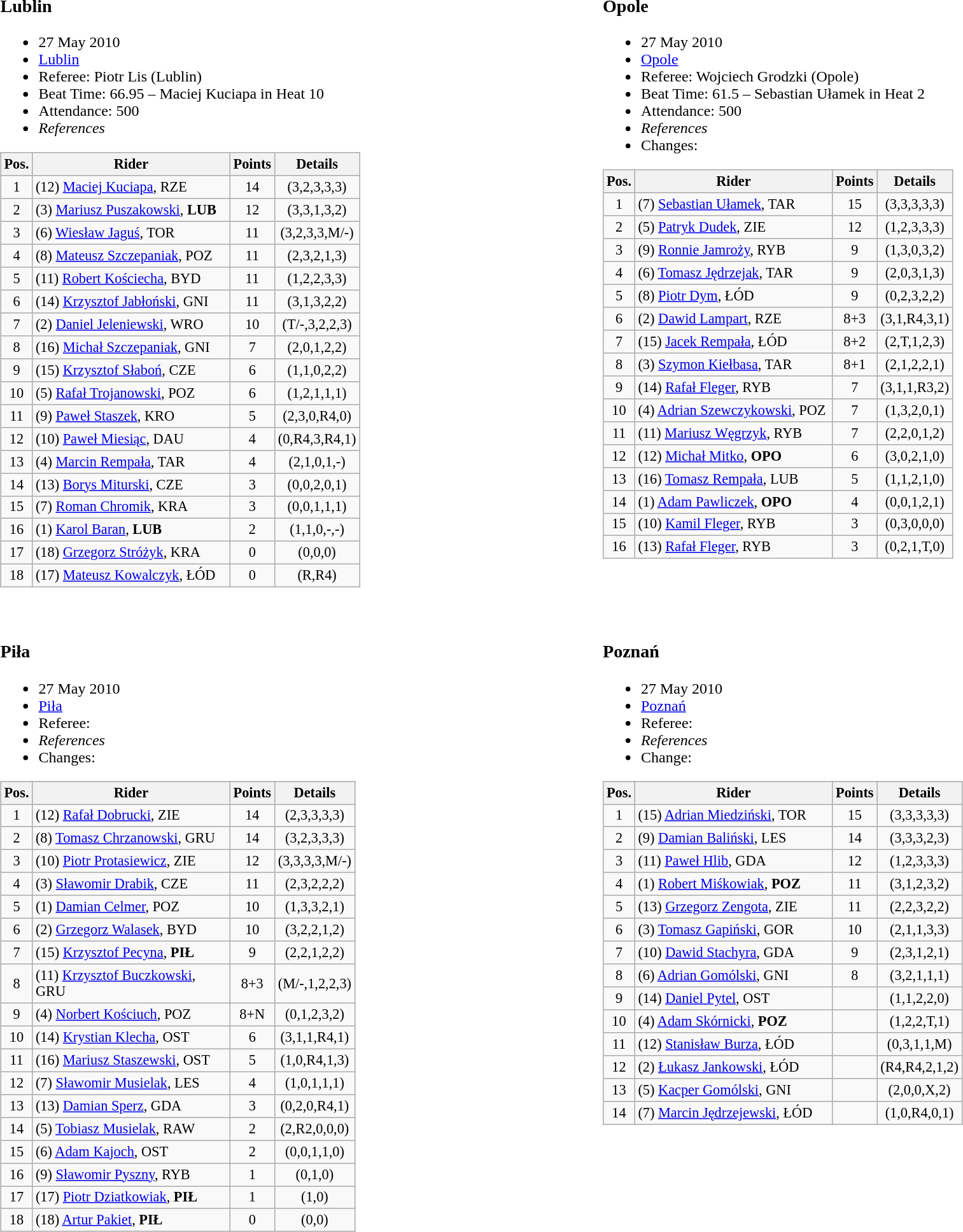<table width=100%>
<tr>
<td width=50% valign=top><br><h3>Lublin</h3><ul><li>27 May 2010</li><li> <a href='#'>Lublin</a></li><li>Referee: Piotr Lis (Lublin)</li><li>Beat Time: 66.95 – Maciej Kuciapa in Heat 10</li><li>Attendance: 500</li><li><em>References</em></li></ul><table class=wikitable style="font-size:93%;">
<tr>
<th width=25px>Pos.</th>
<th width=200px>Rider</th>
<th width=40px>Points</th>
<th width=70px>Details</th>
</tr>
<tr align=center >
<td>1</td>
<td align=left>(12) <a href='#'>Maciej Kuciapa</a>, RZE</td>
<td>14</td>
<td>(3,2,3,3,3)</td>
</tr>
<tr align=center >
<td>2</td>
<td align=left>(3) <a href='#'>Mariusz Puszakowski</a>, <strong>LUB</strong></td>
<td>12</td>
<td>(3,3,1,3,2)</td>
</tr>
<tr align=center >
<td>3</td>
<td align=left>(6) <a href='#'>Wiesław Jaguś</a>, TOR</td>
<td>11</td>
<td>(3,2,3,3,M/-)</td>
</tr>
<tr align=center >
<td>4</td>
<td align=left>(8) <a href='#'>Mateusz Szczepaniak</a>, POZ</td>
<td>11</td>
<td>(2,3,2,1,3)</td>
</tr>
<tr align=center >
<td>5</td>
<td align=left>(11) <a href='#'>Robert Kościecha</a>, BYD</td>
<td>11</td>
<td>(1,2,2,3,3)</td>
</tr>
<tr align=center >
<td>6</td>
<td align=left>(14) <a href='#'>Krzysztof Jabłoński</a>, GNI</td>
<td>11</td>
<td>(3,1,3,2,2)</td>
</tr>
<tr align=center >
<td>7</td>
<td align=left>(2) <a href='#'>Daniel Jeleniewski</a>, WRO</td>
<td>10</td>
<td>(T/-,3,2,2,3)</td>
</tr>
<tr align=center>
<td>8</td>
<td align=left>(16) <a href='#'>Michał Szczepaniak</a>, GNI</td>
<td>7</td>
<td>(2,0,1,2,2)</td>
</tr>
<tr align=center>
<td>9</td>
<td align=left>(15) <a href='#'>Krzysztof Słaboń</a>, CZE</td>
<td>6</td>
<td>(1,1,0,2,2)</td>
</tr>
<tr align=center>
<td>10</td>
<td align=left>(5) <a href='#'>Rafał Trojanowski</a>, POZ</td>
<td>6</td>
<td>(1,2,1,1,1)</td>
</tr>
<tr align=center>
<td>11</td>
<td align=left>(9) <a href='#'>Paweł Staszek</a>, KRO</td>
<td>5</td>
<td>(2,3,0,R4,0)</td>
</tr>
<tr align=center>
<td>12</td>
<td align=left>(10) <a href='#'>Paweł Miesiąc</a>, DAU</td>
<td>4</td>
<td>(0,R4,3,R4,1)</td>
</tr>
<tr align=center>
<td>13</td>
<td align=left>(4) <a href='#'>Marcin Rempała</a>, TAR</td>
<td>4</td>
<td>(2,1,0,1,-)</td>
</tr>
<tr align=center>
<td>14</td>
<td align=left>(13) <a href='#'>Borys Miturski</a>, CZE</td>
<td>3</td>
<td>(0,0,2,0,1)</td>
</tr>
<tr align=center>
<td>15</td>
<td align=left>(7) <a href='#'>Roman Chromik</a>, KRA</td>
<td>3</td>
<td>(0,0,1,1,1)</td>
</tr>
<tr align=center>
<td>16</td>
<td align=left>(1) <a href='#'>Karol Baran</a>, <strong>LUB</strong></td>
<td>2</td>
<td>(1,1,0,-,-)</td>
</tr>
<tr align=center>
<td>17</td>
<td align=left>(18) <a href='#'>Grzegorz Stróżyk</a>, KRA</td>
<td>0</td>
<td>(0,0,0)</td>
</tr>
<tr align=center>
<td>18</td>
<td align=left>(17) <a href='#'>Mateusz Kowalczyk</a>, ŁÓD</td>
<td>0</td>
<td>(R,R4)</td>
</tr>
</table>
</td>
<td width=50% valign=top><br><h3>Opole</h3><ul><li>27 May 2010</li><li> <a href='#'>Opole</a></li><li>Referee: Wojciech Grodzki (Opole)</li><li>Beat Time: 61.5 – Sebastian Ułamek in Heat 2</li><li>Attendance: 500</li><li><em>References</em></li><li>Changes:</li></ul><table class=wikitable style="font-size:93%;">
<tr>
<th width=25px>Pos.</th>
<th width=200px>Rider</th>
<th width=40px>Points</th>
<th width=70px>Details</th>
</tr>
<tr align=center >
<td>1</td>
<td align=left>(7) <a href='#'>Sebastian Ułamek</a>, TAR</td>
<td>15</td>
<td>(3,3,3,3,3)</td>
</tr>
<tr align=center >
<td>2</td>
<td align=left>(5) <a href='#'>Patryk Dudek</a>, ZIE</td>
<td>12</td>
<td>(1,2,3,3,3)</td>
</tr>
<tr align=center >
<td>3</td>
<td align=left>(9) <a href='#'>Ronnie Jamroży</a>, RYB</td>
<td>9</td>
<td>(1,3,0,3,2)</td>
</tr>
<tr align=center >
<td>4</td>
<td align=left>(6) <a href='#'>Tomasz Jędrzejak</a>, TAR</td>
<td>9</td>
<td>(2,0,3,1,3)</td>
</tr>
<tr align=center >
<td>5</td>
<td align=left>(8) <a href='#'>Piotr Dym</a>, ŁÓD</td>
<td>9</td>
<td>(0,2,3,2,2)</td>
</tr>
<tr align=center >
<td>6</td>
<td align=left>(2) <a href='#'>Dawid Lampart</a>, RZE</td>
<td>8+3</td>
<td>(3,1,R4,3,1)</td>
</tr>
<tr align=center >
<td>7</td>
<td align=left>(15) <a href='#'>Jacek Rempała</a>, ŁÓD</td>
<td>8+2</td>
<td>(2,T,1,2,3)</td>
</tr>
<tr align=center >
<td>8</td>
<td align=left>(3) <a href='#'>Szymon Kiełbasa</a>, TAR</td>
<td>8+1</td>
<td>(2,1,2,2,1)</td>
</tr>
<tr align=center>
<td>9</td>
<td align=left>(14) <a href='#'>Rafał Fleger</a>, RYB</td>
<td>7</td>
<td>(3,1,1,R3,2)</td>
</tr>
<tr align=center>
<td>10</td>
<td align=left>(4) <a href='#'>Adrian Szewczykowski</a>, POZ</td>
<td>7</td>
<td>(1,3,2,0,1)</td>
</tr>
<tr align=center>
<td>11</td>
<td align=left>(11) <a href='#'>Mariusz Węgrzyk</a>, RYB</td>
<td>7</td>
<td>(2,2,0,1,2)</td>
</tr>
<tr align=center>
<td>12</td>
<td align=left>(12) <a href='#'>Michał Mitko</a>, <strong>OPO</strong></td>
<td>6</td>
<td>(3,0,2,1,0)</td>
</tr>
<tr align=center>
<td>13</td>
<td align=left>(16) <a href='#'>Tomasz Rempała</a>, LUB</td>
<td>5</td>
<td>(1,1,2,1,0)</td>
</tr>
<tr align=center>
<td>14</td>
<td align=left>(1) <a href='#'>Adam Pawliczek</a>, <strong>OPO</strong></td>
<td>4</td>
<td>(0,0,1,2,1)</td>
</tr>
<tr align=center>
<td>15</td>
<td align=left>(10) <a href='#'>Kamil Fleger</a>, RYB</td>
<td>3</td>
<td>(0,3,0,0,0)</td>
</tr>
<tr align=center>
<td>16</td>
<td align=left>(13) <a href='#'>Rafał Fleger</a>, RYB</td>
<td>3</td>
<td>(0,2,1,T,0)</td>
</tr>
</table>
</td>
</tr>
<tr>
<td valign=top><br><h3>Piła</h3><ul><li>27 May 2010</li><li> <a href='#'>Piła</a></li><li>Referee:</li><li><em>References</em></li><li>Changes:</li></ul><table class=wikitable style="font-size:93%;">
<tr>
<th width=25px>Pos.</th>
<th width=200px>Rider</th>
<th width=40px>Points</th>
<th width=70px>Details</th>
</tr>
<tr align=center >
<td>1</td>
<td align=left>(12) <a href='#'>Rafał Dobrucki</a>, ZIE</td>
<td>14</td>
<td>(2,3,3,3,3)</td>
</tr>
<tr align=center >
<td>2</td>
<td align=left>(8) <a href='#'>Tomasz Chrzanowski</a>, GRU</td>
<td>14</td>
<td>(3,2,3,3,3)</td>
</tr>
<tr align=center >
<td>3</td>
<td align=left>(10) <a href='#'>Piotr Protasiewicz</a>, ZIE</td>
<td>12</td>
<td>(3,3,3,3,M/-)</td>
</tr>
<tr align=center >
<td>4</td>
<td align=left>(3) <a href='#'>Sławomir Drabik</a>, CZE</td>
<td>11</td>
<td>(2,3,2,2,2)</td>
</tr>
<tr align=center >
<td>5</td>
<td align=left>(1) <a href='#'>Damian Celmer</a>, POZ</td>
<td>10</td>
<td>(1,3,3,2,1)</td>
</tr>
<tr align=center >
<td>6</td>
<td align=left>(2) <a href='#'>Grzegorz Walasek</a>, BYD</td>
<td>10</td>
<td>(3,2,2,1,2)</td>
</tr>
<tr align=center >
<td>7</td>
<td align=left>(15) <a href='#'>Krzysztof Pecyna</a>, <strong>PIŁ</strong></td>
<td>9</td>
<td>(2,2,1,2,2)</td>
</tr>
<tr align=center >
<td>8</td>
<td align=left>(11) <a href='#'>Krzysztof Buczkowski</a>, GRU</td>
<td>8+3</td>
<td>(M/-,1,2,2,3)</td>
</tr>
<tr align=center>
<td>9</td>
<td align=left>(4) <a href='#'>Norbert Kościuch</a>, POZ</td>
<td>8+N</td>
<td>(0,1,2,3,2)</td>
</tr>
<tr align=center>
<td>10</td>
<td align=left>(14) <a href='#'>Krystian Klecha</a>, OST</td>
<td>6</td>
<td>(3,1,1,R4,1)</td>
</tr>
<tr align=center>
<td>11</td>
<td align=left>(16) <a href='#'>Mariusz Staszewski</a>, OST</td>
<td>5</td>
<td>(1,0,R4,1,3)</td>
</tr>
<tr align=center>
<td>12</td>
<td align=left>(7) <a href='#'>Sławomir Musielak</a>, LES</td>
<td>4</td>
<td>(1,0,1,1,1)</td>
</tr>
<tr align=center>
<td>13</td>
<td align=left>(13) <a href='#'>Damian Sperz</a>, GDA</td>
<td>3</td>
<td>(0,2,0,R4,1)</td>
</tr>
<tr align=center>
<td>14</td>
<td align=left>(5) <a href='#'>Tobiasz Musielak</a>, RAW</td>
<td>2</td>
<td>(2,R2,0,0,0)</td>
</tr>
<tr align=center>
<td>15</td>
<td align=left>(6) <a href='#'>Adam Kajoch</a>, OST</td>
<td>2</td>
<td>(0,0,1,1,0)</td>
</tr>
<tr align=center>
<td>16</td>
<td align=left>(9) <a href='#'>Sławomir Pyszny</a>, RYB</td>
<td>1</td>
<td>(0,1,0)</td>
</tr>
<tr align=center>
<td>17</td>
<td align=left>(17) <a href='#'>Piotr Dziatkowiak</a>, <strong>PIŁ</strong></td>
<td>1</td>
<td>(1,0)</td>
</tr>
<tr align=center>
<td>18</td>
<td align=left>(18) <a href='#'>Artur Pakiet</a>, <strong>PIŁ</strong></td>
<td>0</td>
<td>(0,0)</td>
</tr>
</table>
</td>
<td valign=top><br><h3>Poznań</h3><ul><li>27 May 2010</li><li> <a href='#'>Poznań</a></li><li>Referee:</li><li><em>References</em></li><li>Change:</li></ul><table class=wikitable style="font-size:93%;">
<tr>
<th width=25px>Pos.</th>
<th width=200px>Rider</th>
<th width=40px>Points</th>
<th width=70px>Details</th>
</tr>
<tr align=center >
<td>1</td>
<td align=left>(15) <a href='#'>Adrian Miedziński</a>, TOR</td>
<td>15</td>
<td>(3,3,3,3,3)</td>
</tr>
<tr align=center >
<td>2</td>
<td align=left>(9) <a href='#'>Damian Baliński</a>, LES</td>
<td>14</td>
<td>(3,3,3,2,3)</td>
</tr>
<tr align=center >
<td>3</td>
<td align=left>(11) <a href='#'>Paweł Hlib</a>, GDA</td>
<td>12</td>
<td>(1,2,3,3,3)</td>
</tr>
<tr align=center >
<td>4</td>
<td align=left>(1) <a href='#'>Robert Miśkowiak</a>, <strong>POZ</strong></td>
<td>11</td>
<td>(3,1,2,3,2)</td>
</tr>
<tr align=center >
<td>5</td>
<td align=left>(13) <a href='#'>Grzegorz Zengota</a>, ZIE</td>
<td>11</td>
<td>(2,2,3,2,2)</td>
</tr>
<tr align=center >
<td>6</td>
<td align=left>(3) <a href='#'>Tomasz Gapiński</a>, GOR</td>
<td>10</td>
<td>(2,1,1,3,3)</td>
</tr>
<tr align=center >
<td>7</td>
<td align=left>(10) <a href='#'>Dawid Stachyra</a>, GDA</td>
<td>9</td>
<td>(2,3,1,2,1)</td>
</tr>
<tr align=center >
<td>8</td>
<td align=left>(6) <a href='#'>Adrian Gomólski</a>, GNI</td>
<td>8</td>
<td>(3,2,1,1,1)</td>
</tr>
<tr align=center>
<td>9</td>
<td align=left>(14) <a href='#'>Daniel Pytel</a>, OST</td>
<td></td>
<td>(1,1,2,2,0)</td>
</tr>
<tr align=center>
<td>10</td>
<td align=left>(4) <a href='#'>Adam Skórnicki</a>, <strong>POZ</strong></td>
<td></td>
<td>(1,2,2,T,1)</td>
</tr>
<tr align=center>
<td>11</td>
<td align=left>(12) <a href='#'>Stanisław Burza</a>, ŁÓD</td>
<td></td>
<td>(0,3,1,1,M)</td>
</tr>
<tr align=center>
<td>12</td>
<td align=left>(2) <a href='#'>Łukasz Jankowski</a>, ŁÓD</td>
<td></td>
<td>(R4,R4,2,1,2)</td>
</tr>
<tr align=center>
<td>13</td>
<td align=left>(5) <a href='#'>Kacper Gomólski</a>, GNI</td>
<td></td>
<td>(2,0,0,X,2)</td>
</tr>
<tr align=center>
<td>14</td>
<td align=left>(7) <a href='#'>Marcin Jędrzejewski</a>, ŁÓD</td>
<td></td>
<td>(1,0,R4,0,1)</td>
</tr>
</table>
</td>
</tr>
</table>
